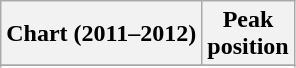<table class="wikitable sortable">
<tr>
<th>Chart (2011–2012)</th>
<th align="center">Peak<br>position</th>
</tr>
<tr>
</tr>
<tr>
</tr>
<tr>
</tr>
</table>
